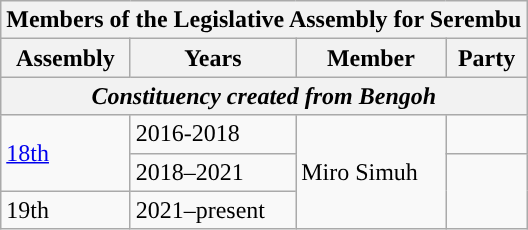<table class=wikitable>
<tr>
<th colspan="4">Members of the Legislative Assembly for Serembu</th>
</tr>
<tr>
<th>Assembly</th>
<th>Years</th>
<th>Member</th>
<th>Party</th>
</tr>
<tr>
<th colspan=4 align=center><em>Constituency created from Bengoh</em></th>
</tr>
<tr>
<td rowspan=2><a href='#'>18th</a></td>
<td>2016-2018</td>
<td rowspan=3>Miro Simuh</td>
<td></td>
</tr>
<tr>
<td>2018–2021</td>
<td rowspan=2></td>
</tr>
<tr>
<td>19th</td>
<td>2021–present</td>
</tr>
</table>
